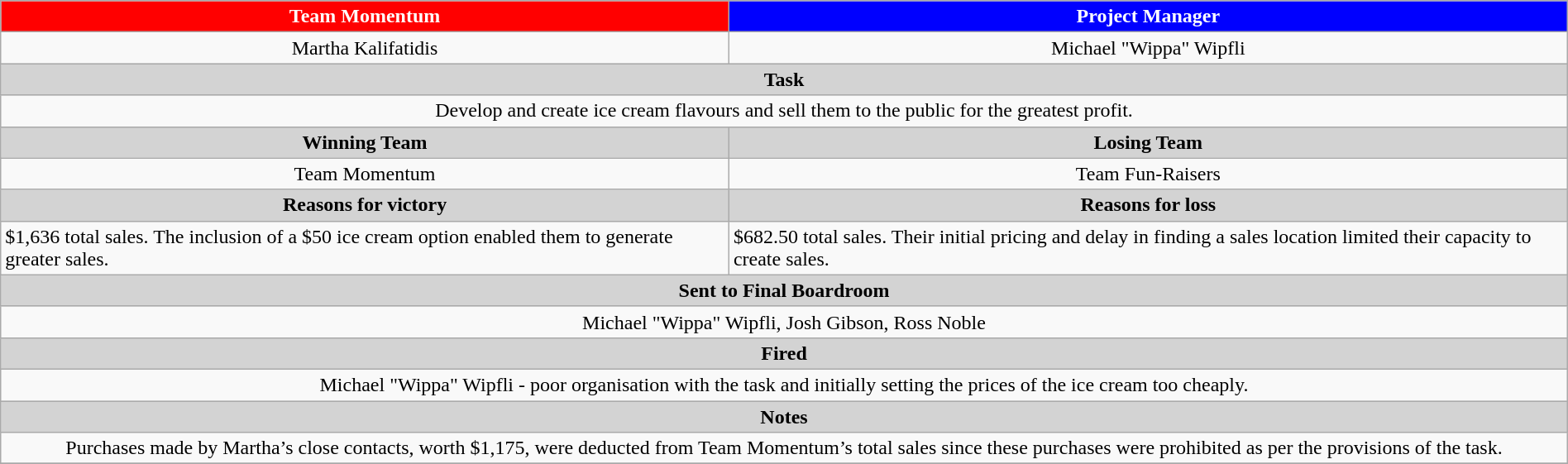<table class="wikitable" style="text-align: center; width:100%">
<tr>
<th style="text-align:center; background:red;color:white">Team Momentum </th>
<th style="text-align:center; background:blue;color:white"> Project Manager</th>
</tr>
<tr>
<td>Martha Kalifatidis</td>
<td>Michael "Wippa" Wipfli</td>
</tr>
<tr>
<th colspan="2" style="text-align:center; background:lightgrey;">Task</th>
</tr>
<tr>
<td colspan="2">Develop and create ice cream flavours and sell them to the public for the greatest profit.</td>
</tr>
<tr>
<th style="text-align:center; background:lightgrey;">Winning Team</th>
<th style="text-align:center; background:lightgrey;">Losing Team</th>
</tr>
<tr>
<td>Team Momentum</td>
<td>Team Fun-Raisers</td>
</tr>
<tr>
<th style="text-align:center; background:lightgrey;">Reasons for victory</th>
<th style="text-align:center; background:lightgrey;">Reasons for loss</th>
</tr>
<tr style="text-align: left; ">
<td>$1,636 total sales. The inclusion of a $50 ice cream option enabled them to generate greater sales.</td>
<td>$682.50 total sales. Their initial pricing and delay in finding a sales location limited their capacity to create sales.</td>
</tr>
<tr>
<th colspan="2" style="text-align:center; background:lightgrey;">Sent to Final Boardroom</th>
</tr>
<tr>
<td colspan="2">Michael "Wippa" Wipfli, Josh Gibson, Ross Noble</td>
</tr>
<tr>
<th colspan="2" style="text-align:center; background:lightgrey;">Fired</th>
</tr>
<tr>
<td colspan="2">Michael "Wippa" Wipfli - poor organisation with the task and initially setting the prices of the ice cream too cheaply.</td>
</tr>
<tr>
<th colspan="2" style="text-align:center; background:lightgrey;">Notes</th>
</tr>
<tr>
<td colspan="2">Purchases made by Martha’s close contacts, worth $1,175, were deducted from Team Momentum’s total sales since these purchases were prohibited as per the provisions of the task.</td>
</tr>
<tr>
</tr>
</table>
